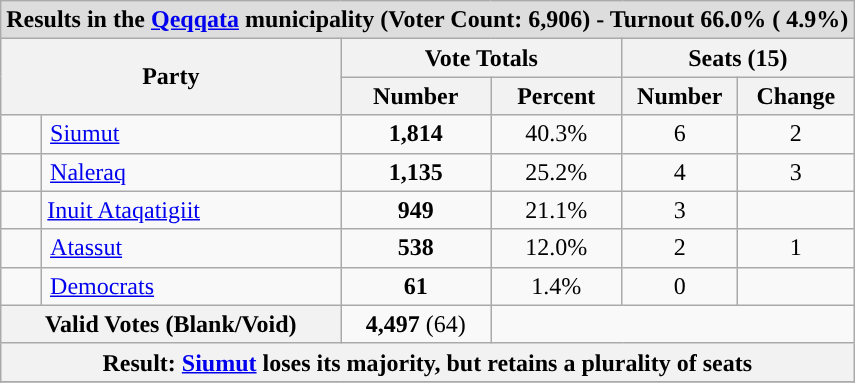<table class="wikitable" style="margin-left:1em;">
<tr>
<th colspan="6" style="background:#dddddd; text-align:center;"><strong>Results in the <a href='#'>Qeqqata</a> municipality</strong> (Voter Count: 6,906) - Turnout 66.0% ( 4.9%)</th>
</tr>
<tr>
<th colspan="2" rowspan="2">Party</th>
<th colspan="2">Vote Totals</th>
<th colspan="2">Seats (15)</th>
</tr>
<tr>
<th>Number</th>
<th style="width:80px;">Percent</th>
<th style="width:70px;">Number</th>
<th style="width:70px;">Change</th>
</tr>
<tr>
<td style="background:"></td>
<td style="padding-left:5px;"><a href='#'>Siumut</a></td>
<td style="text-align:center;"><strong>1,814</strong></td>
<td style="text-align:center;">40.3%</td>
<td style="text-align:center;">6</td>
<td style="text-align:center;"> 2</td>
</tr>
<tr>
<td style="background:"></td>
<td style="padding-left:5px;"><a href='#'>Naleraq</a></td>
<td style="text-align:center;"><strong>1,135</strong></td>
<td style="text-align:center;">25.2%</td>
<td style="text-align:center;">4</td>
<td style="text-align:center;"> 3</td>
</tr>
<tr>
<td style="width:20px; background:"></td>
<td style="width:200px padding-left:5px;"><a href='#'>Inuit Ataqatigiit</a></td>
<td style="text-align:center;"><strong>949</strong></td>
<td style="text-align:center;">21.1%</td>
<td style="text-align:center;">3</td>
<td style="text-align:center;"></td>
</tr>
<tr>
<td style="background:"></td>
<td style="padding-left:5px;"><a href='#'>Atassut</a></td>
<td style="text-align:center;"><strong>538</strong></td>
<td style="text-align:center;">12.0%</td>
<td style="text-align:center;">2</td>
<td style="text-align:center;"> 1</td>
</tr>
<tr>
<td style="background:"></td>
<td style="padding-left:5px;"><a href='#'>Democrats</a></td>
<td style="text-align:center;"><strong>61</strong></td>
<td style="text-align:center;">1.4%</td>
<td style="text-align:center;">0</td>
<td style="text-align:center;"></td>
</tr>
<tr>
<th colspan="2" rowspan="1"><strong>Valid Votes</strong> (Blank/Void)</th>
<td style="text-align:center;"><strong>4,497</strong> (64)</td>
<td colspan="4"></td>
</tr>
<tr>
<th colspan="6">Result: <a href='#'>Siumut</a> loses its majority, but retains a plurality of seats</th>
</tr>
<tr>
</tr>
</table>
